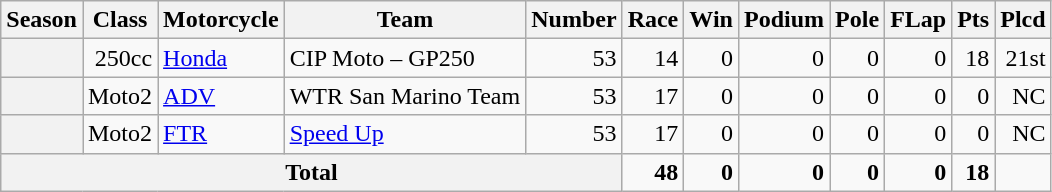<table class="wikitable" style="text-align:right;">
<tr>
<th>Season</th>
<th>Class</th>
<th>Motorcycle</th>
<th>Team</th>
<th>Number</th>
<th>Race</th>
<th>Win</th>
<th>Podium</th>
<th>Pole</th>
<th>FLap</th>
<th>Pts</th>
<th>Plcd</th>
</tr>
<tr>
<th></th>
<td>250cc</td>
<td style="text-align:left;"><a href='#'>Honda</a></td>
<td style="text-align:left;">CIP Moto – GP250</td>
<td>53</td>
<td>14</td>
<td>0</td>
<td>0</td>
<td>0</td>
<td>0</td>
<td>18</td>
<td>21st</td>
</tr>
<tr>
<th></th>
<td>Moto2</td>
<td style="text-align:left;"><a href='#'>ADV</a></td>
<td style="text-align:left;">WTR San Marino Team</td>
<td>53</td>
<td>17</td>
<td>0</td>
<td>0</td>
<td>0</td>
<td>0</td>
<td>0</td>
<td>NC</td>
</tr>
<tr>
<th></th>
<td>Moto2</td>
<td style="text-align:left;"><a href='#'>FTR</a></td>
<td style="text-align:left;"><a href='#'>Speed Up</a></td>
<td>53</td>
<td>17</td>
<td>0</td>
<td>0</td>
<td>0</td>
<td>0</td>
<td>0</td>
<td>NC</td>
</tr>
<tr>
<th colspan="5">Total</th>
<td><strong>48</strong></td>
<td><strong>0</strong></td>
<td><strong>0</strong></td>
<td><strong>0</strong></td>
<td><strong>0</strong></td>
<td><strong>18</strong></td>
<td></td>
</tr>
</table>
